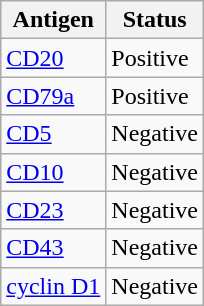<table class="wikitable floatright">
<tr>
<th>Antigen</th>
<th>Status</th>
</tr>
<tr>
<td><a href='#'>CD20</a></td>
<td>Positive</td>
</tr>
<tr>
<td><a href='#'>CD79a</a></td>
<td>Positive</td>
</tr>
<tr>
<td><a href='#'>CD5</a></td>
<td>Negative</td>
</tr>
<tr>
<td><a href='#'>CD10</a></td>
<td>Negative</td>
</tr>
<tr>
<td><a href='#'>CD23</a></td>
<td>Negative</td>
</tr>
<tr>
<td><a href='#'>CD43</a></td>
<td>Negative</td>
</tr>
<tr>
<td><a href='#'>cyclin D1</a></td>
<td>Negative</td>
</tr>
</table>
